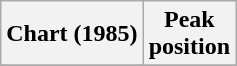<table class="wikitable plainrowheaders" style="text-align:center">
<tr>
<th scope="col">Chart (1985)</th>
<th scope="col">Peak<br> position</th>
</tr>
<tr>
</tr>
</table>
